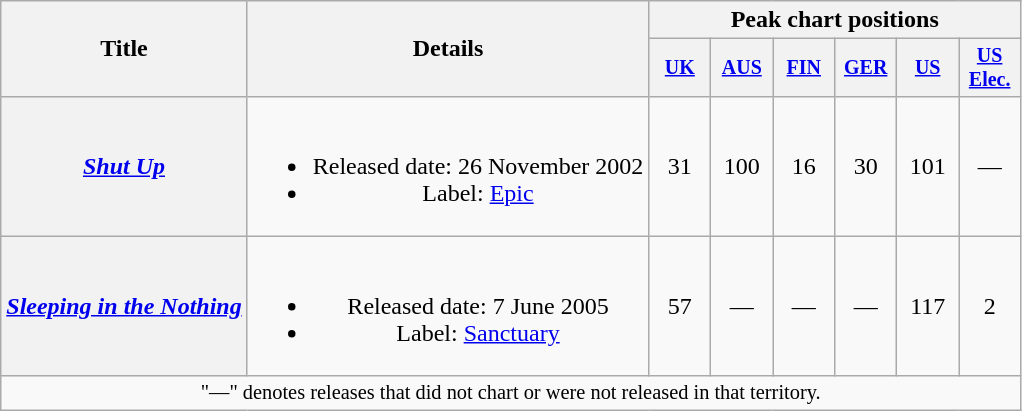<table class="wikitable plainrowheaders" style="text-align:center;">
<tr>
<th rowspan="2">Title</th>
<th rowspan="2">Details</th>
<th colspan="7">Peak chart positions</th>
</tr>
<tr style="font-size:smaller;">
<th style="width:35px;"><a href='#'>UK</a><br></th>
<th style="width:35px;"><a href='#'>AUS</a><br></th>
<th style="width:35px;"><a href='#'>FIN</a><br></th>
<th style="width:35px;"><a href='#'>GER</a><br></th>
<th style="width:35px;"><a href='#'>US</a><br></th>
<th style="width:35px;"><a href='#'>US Elec.</a><br></th>
</tr>
<tr>
<th scope="row"><em><a href='#'>Shut Up</a></em></th>
<td><br><ul><li>Released date: 26 November 2002</li><li>Label: <a href='#'>Epic</a></li></ul></td>
<td>31</td>
<td>100</td>
<td>16</td>
<td>30</td>
<td>101</td>
<td>—</td>
</tr>
<tr>
<th scope="row"><em><a href='#'>Sleeping in the Nothing</a></em></th>
<td><br><ul><li>Released date: 7 June 2005</li><li>Label: <a href='#'>Sanctuary</a></li></ul></td>
<td>57</td>
<td>—</td>
<td>—</td>
<td>—</td>
<td>117</td>
<td>2</td>
</tr>
<tr>
<td style="text-align:center; font-size:85%" colspan="10">"—" denotes releases that did not chart or were not released in that territory.</td>
</tr>
</table>
